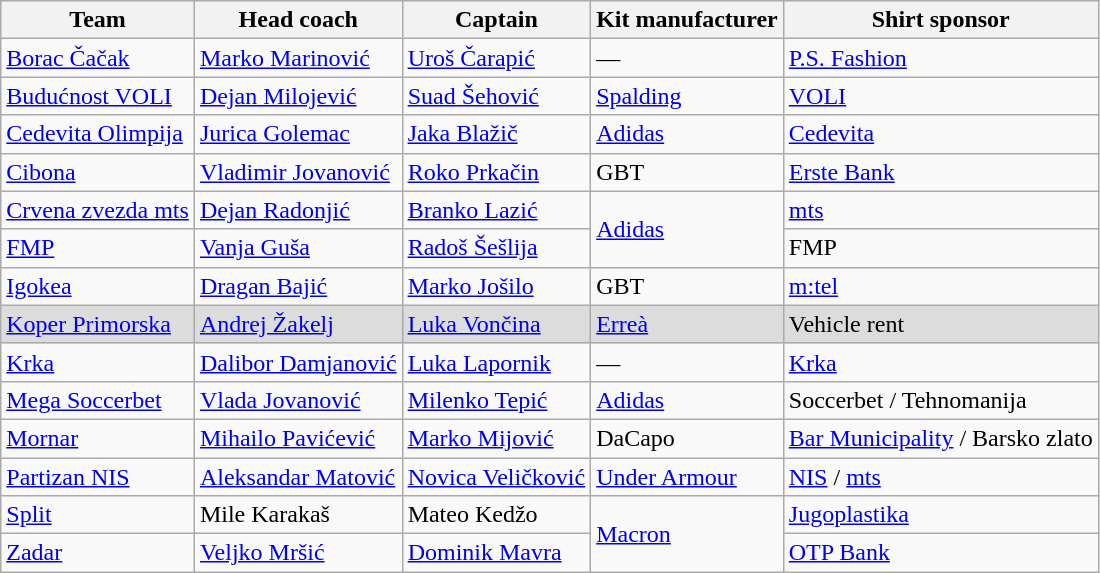<table class="wikitable sortable">
<tr>
<th>Team</th>
<th>Head coach</th>
<th>Captain</th>
<th>Kit manufacturer</th>
<th>Shirt sponsor</th>
</tr>
<tr>
<td><a href='#'>Borac Čačak</a></td>
<td> <a href='#'>Marko Marinović</a></td>
<td> <a href='#'>Uroš Čarapić</a></td>
<td>—</td>
<td><a href='#'>P.S. Fashion</a></td>
</tr>
<tr>
<td><a href='#'>Budućnost VOLI</a></td>
<td> <a href='#'>Dejan Milojević</a></td>
<td> <a href='#'>Suad Šehović</a></td>
<td><a href='#'>Spalding</a></td>
<td><a href='#'>VOLI</a></td>
</tr>
<tr>
<td><a href='#'>Cedevita Olimpija</a></td>
<td> <a href='#'>Jurica Golemac</a></td>
<td> <a href='#'>Jaka Blažič</a></td>
<td><a href='#'>Adidas</a></td>
<td><a href='#'>Cedevita</a></td>
</tr>
<tr>
<td><a href='#'>Cibona</a></td>
<td> <a href='#'>Vladimir Jovanović</a></td>
<td> <a href='#'>Roko Prkačin</a></td>
<td>GBT</td>
<td><a href='#'>Erste Bank</a></td>
</tr>
<tr>
<td><a href='#'>Crvena zvezda mts</a></td>
<td> <a href='#'>Dejan Radonjić</a></td>
<td> <a href='#'>Branko Lazić</a></td>
<td rowspan=2><a href='#'>Adidas</a></td>
<td><a href='#'>mts</a></td>
</tr>
<tr>
<td><a href='#'>FMP</a></td>
<td> <a href='#'>Vanja Guša</a></td>
<td> <a href='#'>Radoš Šešlija</a></td>
<td>FMP</td>
</tr>
<tr>
<td><a href='#'>Igokea</a></td>
<td> <a href='#'>Dragan Bajić</a></td>
<td> <a href='#'>Marko Jošilo</a></td>
<td>GBT</td>
<td><a href='#'>m:tel</a></td>
</tr>
<tr style="background-color:#dcdcdc">
<td><a href='#'>Koper Primorska</a></td>
<td> <a href='#'>Andrej Žakelj</a></td>
<td> <a href='#'>Luka Vončina</a></td>
<td><a href='#'>Erreà</a></td>
<td>Vehicle rent</td>
</tr>
<tr>
<td><a href='#'>Krka</a></td>
<td> <a href='#'>Dalibor Damjanović</a></td>
<td> <a href='#'>Luka Lapornik</a></td>
<td>—</td>
<td><a href='#'>Krka</a></td>
</tr>
<tr>
<td><a href='#'>Mega Soccerbet</a></td>
<td> <a href='#'>Vlada Jovanović</a></td>
<td> <a href='#'>Milenko Tepić</a></td>
<td><a href='#'>Adidas</a></td>
<td>Soccerbet / Tehnomanija</td>
</tr>
<tr>
<td><a href='#'>Mornar</a></td>
<td> <a href='#'>Mihailo Pavićević</a></td>
<td> <a href='#'>Marko Mijović</a></td>
<td>DaCapo</td>
<td><a href='#'>Bar Municipality</a> / Barsko zlato</td>
</tr>
<tr>
<td><a href='#'>Partizan NIS</a></td>
<td> <a href='#'>Aleksandar Matović</a></td>
<td> <a href='#'>Novica Veličković</a></td>
<td><a href='#'>Under Armour</a></td>
<td><a href='#'>NIS</a> / <a href='#'>mts</a></td>
</tr>
<tr>
<td><a href='#'>Split</a></td>
<td> Mile Karakaš</td>
<td> Mateo Kedžo</td>
<td rowspan=2><a href='#'>Macron</a></td>
<td><a href='#'>Jugoplastika</a></td>
</tr>
<tr>
<td><a href='#'>Zadar</a></td>
<td> <a href='#'>Veljko Mršić</a></td>
<td> <a href='#'>Dominik Mavra</a></td>
<td><a href='#'>OTP Bank</a></td>
</tr>
</table>
